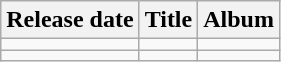<table class="wikitable">
<tr>
<th>Release date</th>
<th>Title</th>
<th>Album</th>
</tr>
<tr>
<td></td>
<td></td>
<td></td>
</tr>
<tr>
<td></td>
<td></td>
<td></td>
</tr>
</table>
